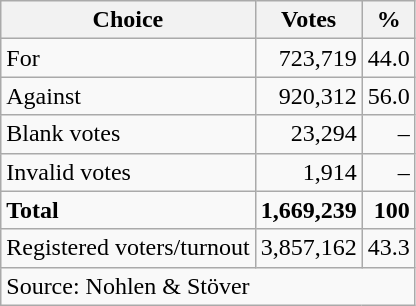<table class=wikitable style=text-align:right>
<tr>
<th>Choice</th>
<th>Votes</th>
<th>%</th>
</tr>
<tr>
<td align=left>For</td>
<td>723,719</td>
<td>44.0</td>
</tr>
<tr>
<td align=left>Against</td>
<td>920,312</td>
<td>56.0</td>
</tr>
<tr>
<td align=left>Blank votes</td>
<td>23,294</td>
<td>–</td>
</tr>
<tr>
<td align=left>Invalid votes</td>
<td>1,914</td>
<td>–</td>
</tr>
<tr>
<td align=left><strong>Total</strong></td>
<td><strong>1,669,239</strong></td>
<td><strong>100</strong></td>
</tr>
<tr>
<td align=left>Registered voters/turnout</td>
<td>3,857,162</td>
<td>43.3</td>
</tr>
<tr>
<td align=left colspan=11>Source: Nohlen & Stöver</td>
</tr>
</table>
